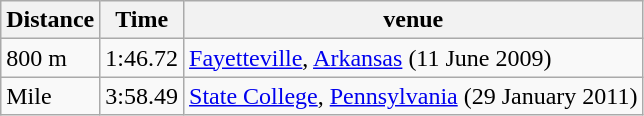<table class="wikitable">
<tr>
<th>Distance</th>
<th>Time</th>
<th>venue</th>
</tr>
<tr>
<td>800 m</td>
<td>1:46.72</td>
<td><a href='#'>Fayetteville</a>, <a href='#'>Arkansas</a> (11 June 2009)</td>
</tr>
<tr>
<td>Mile</td>
<td>3:58.49</td>
<td><a href='#'>State College</a>, <a href='#'>Pennsylvania</a> (29 January 2011)</td>
</tr>
</table>
